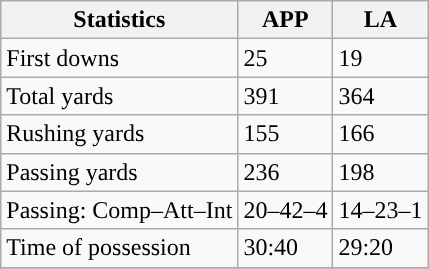<table class="wikitable" style="float: left;">
<tr>
<th>Statistics</th>
<th>APP</th>
<th>LA</th>
</tr>
<tr>
<td>First downs</td>
<td>25</td>
<td>19</td>
</tr>
<tr>
<td>Total yards</td>
<td>391</td>
<td>364</td>
</tr>
<tr>
<td>Rushing yards</td>
<td>155</td>
<td>166</td>
</tr>
<tr>
<td>Passing yards</td>
<td>236</td>
<td>198</td>
</tr>
<tr>
<td>Passing: Comp–Att–Int</td>
<td>20–42–4</td>
<td>14–23–1</td>
</tr>
<tr>
<td>Time of possession</td>
<td>30:40</td>
<td>29:20</td>
</tr>
<tr>
</tr>
</table>
